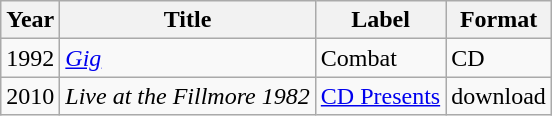<table class="wikitable">
<tr>
<th>Year</th>
<th>Title</th>
<th>Label</th>
<th>Format</th>
</tr>
<tr>
<td>1992</td>
<td><em><a href='#'>Gig</a></em></td>
<td>Combat</td>
<td>CD</td>
</tr>
<tr>
<td>2010</td>
<td><em>Live at the Fillmore 1982</em></td>
<td><a href='#'>CD Presents</a></td>
<td>download</td>
</tr>
</table>
